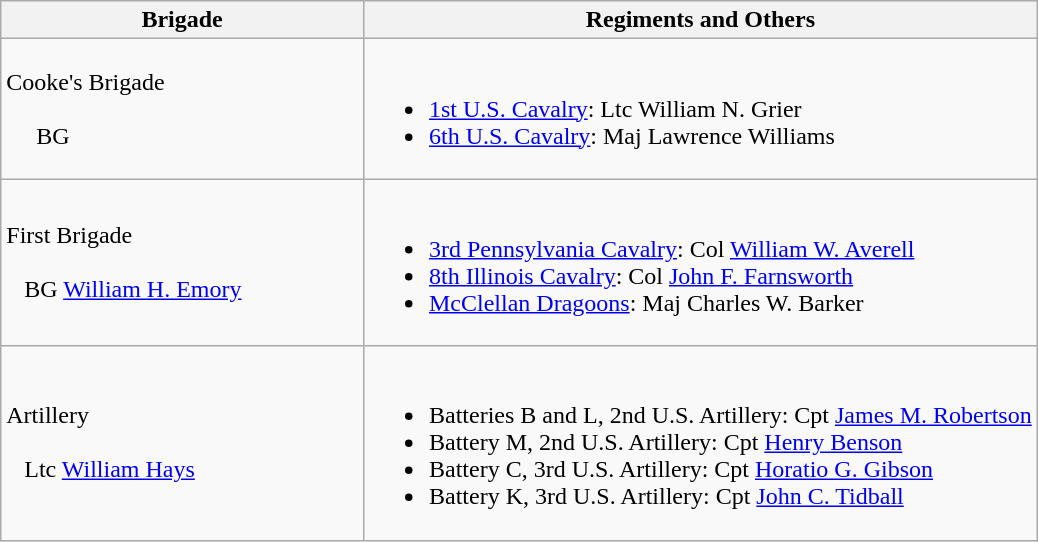<table class="wikitable">
<tr>
<th style="width:35%;">Brigade</th>
<th>Regiments and Others</th>
</tr>
<tr>
<td>Cooke's Brigade<br><br>    
BG </td>
<td><br><ul><li><a href='#'>1st U.S. Cavalry</a>: Ltc William N. Grier</li><li><a href='#'>6th U.S. Cavalry</a>: Maj Lawrence Williams</li></ul></td>
</tr>
<tr>
<td>First Brigade<br><br>  
BG <a href='#'>William H. Emory</a></td>
<td><br><ul><li><a href='#'>3rd Pennsylvania Cavalry</a>: Col <a href='#'>William W. Averell</a></li><li><a href='#'>8th Illinois Cavalry</a>: Col <a href='#'>John F. Farnsworth</a></li><li><a href='#'>McClellan Dragoons</a>: Maj Charles W. Barker</li></ul></td>
</tr>
<tr>
<td>Artillery<br><br>  
Ltc <a href='#'>William Hays</a></td>
<td><br><ul><li>Batteries B and L, 2nd U.S. Artillery: Cpt <a href='#'>James M. Robertson</a></li><li>Battery M, 2nd U.S. Artillery: Cpt <a href='#'>Henry Benson</a></li><li>Battery C, 3rd U.S. Artillery: Cpt <a href='#'>Horatio G. Gibson</a></li><li>Battery K, 3rd U.S. Artillery: Cpt <a href='#'>John C. Tidball</a></li></ul></td>
</tr>
</table>
